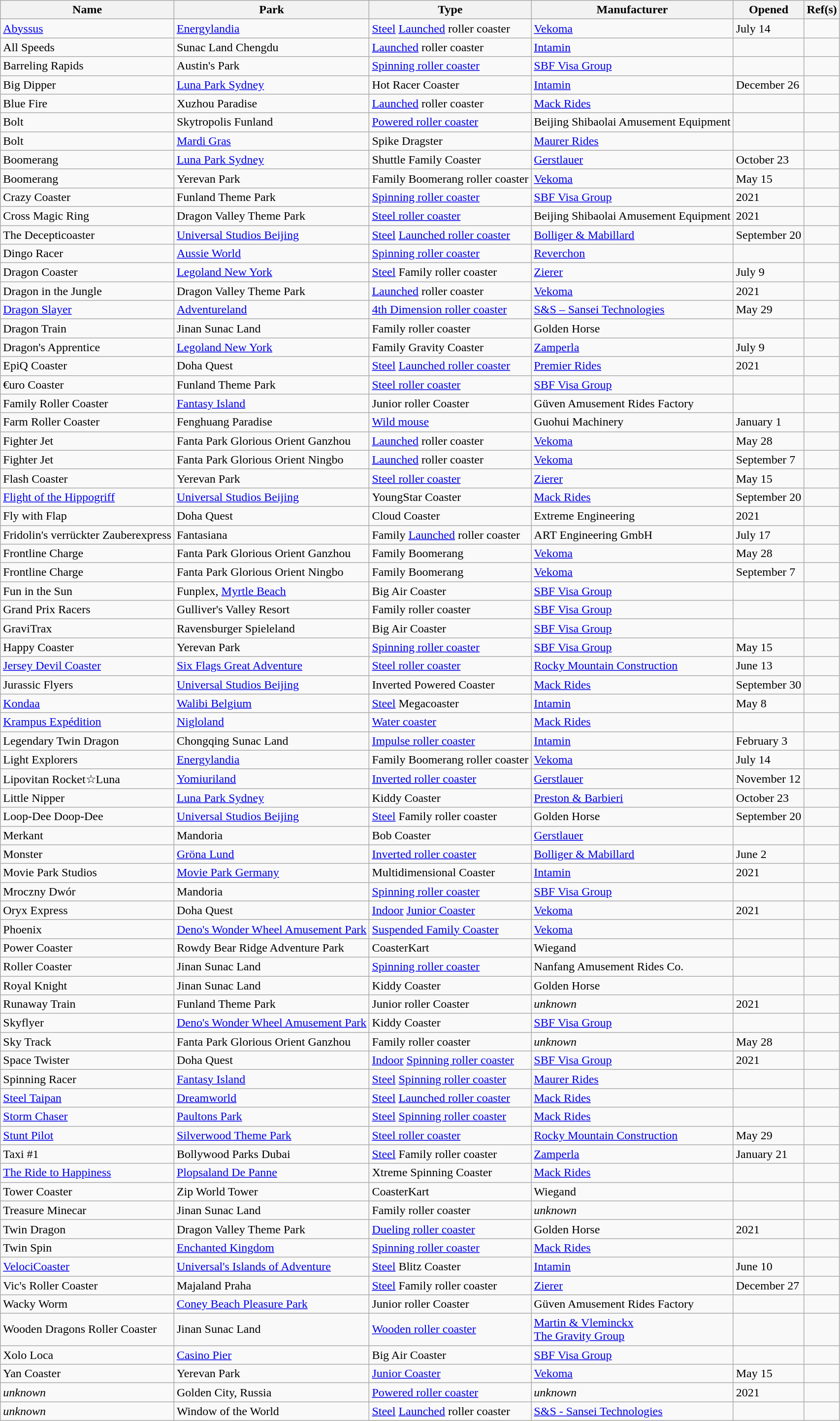<table class="wikitable sortable">
<tr>
<th>Name</th>
<th>Park</th>
<th>Type</th>
<th>Manufacturer</th>
<th>Opened</th>
<th class="unsortable">Ref(s)</th>
</tr>
<tr>
<td><a href='#'>Abyssus</a></td>
<td><a href='#'>Energylandia</a></td>
<td><a href='#'>Steel</a> <a href='#'>Launched</a> roller coaster</td>
<td><a href='#'>Vekoma</a></td>
<td>July 14</td>
<td></td>
</tr>
<tr>
<td>All Speeds</td>
<td>Sunac Land Chengdu</td>
<td><a href='#'>Launched</a> roller coaster</td>
<td><a href='#'>Intamin</a></td>
<td></td>
<td></td>
</tr>
<tr>
<td>Barreling Rapids</td>
<td>Austin's Park</td>
<td><a href='#'>Spinning roller coaster</a></td>
<td><a href='#'>SBF Visa Group</a></td>
<td></td>
<td></td>
</tr>
<tr>
<td>Big Dipper</td>
<td><a href='#'>Luna Park Sydney</a></td>
<td>Hot Racer Coaster</td>
<td><a href='#'>Intamin</a></td>
<td>December 26</td>
<td></td>
</tr>
<tr>
<td>Blue Fire</td>
<td>Xuzhou Paradise</td>
<td><a href='#'>Launched</a> roller coaster</td>
<td><a href='#'>Mack Rides</a></td>
<td></td>
<td></td>
</tr>
<tr>
<td>Bolt</td>
<td>Skytropolis Funland</td>
<td><a href='#'>Powered roller coaster</a></td>
<td>Beijing Shibaolai Amusement Equipment</td>
<td></td>
<td></td>
</tr>
<tr>
<td>Bolt</td>
<td><a href='#'>Mardi Gras</a></td>
<td>Spike Dragster</td>
<td><a href='#'>Maurer Rides</a></td>
<td></td>
<td></td>
</tr>
<tr>
<td>Boomerang</td>
<td><a href='#'>Luna Park Sydney</a></td>
<td>Shuttle Family Coaster</td>
<td><a href='#'>Gerstlauer</a></td>
<td>October 23</td>
<td></td>
</tr>
<tr>
<td>Boomerang</td>
<td>Yerevan Park</td>
<td>Family Boomerang roller coaster</td>
<td><a href='#'>Vekoma</a></td>
<td>May 15</td>
<td></td>
</tr>
<tr>
<td>Crazy Coaster</td>
<td>Funland Theme Park</td>
<td><a href='#'>Spinning roller coaster</a></td>
<td><a href='#'>SBF Visa Group</a></td>
<td>2021</td>
<td></td>
</tr>
<tr>
<td>Cross Magic Ring</td>
<td>Dragon Valley Theme Park</td>
<td><a href='#'>Steel roller coaster</a></td>
<td>Beijing Shibaolai Amusement Equipment</td>
<td>2021</td>
<td></td>
</tr>
<tr>
<td>The Decepticoaster</td>
<td><a href='#'>Universal Studios Beijing</a></td>
<td><a href='#'>Steel</a> <a href='#'>Launched roller coaster</a></td>
<td><a href='#'>Bolliger & Mabillard</a></td>
<td>September 20</td>
<td></td>
</tr>
<tr>
<td>Dingo Racer</td>
<td><a href='#'>Aussie World</a></td>
<td><a href='#'>Spinning roller coaster</a></td>
<td><a href='#'>Reverchon</a></td>
<td></td>
<td></td>
</tr>
<tr>
<td>Dragon Coaster</td>
<td><a href='#'>Legoland New York</a></td>
<td><a href='#'>Steel</a> Family roller coaster</td>
<td><a href='#'>Zierer</a></td>
<td>July 9</td>
<td></td>
</tr>
<tr>
<td>Dragon in the Jungle</td>
<td>Dragon Valley Theme Park</td>
<td><a href='#'>Launched</a> roller coaster</td>
<td><a href='#'>Vekoma</a></td>
<td>2021</td>
<td></td>
</tr>
<tr>
<td><a href='#'>Dragon Slayer</a></td>
<td><a href='#'>Adventureland</a></td>
<td><a href='#'>4th Dimension roller coaster</a></td>
<td><a href='#'>S&S – Sansei Technologies</a></td>
<td>May 29</td>
<td></td>
</tr>
<tr>
<td>Dragon Train</td>
<td>Jinan Sunac Land</td>
<td>Family roller coaster</td>
<td>Golden Horse</td>
<td></td>
<td></td>
</tr>
<tr>
<td>Dragon's Apprentice</td>
<td><a href='#'>Legoland New York</a></td>
<td>Family Gravity Coaster</td>
<td><a href='#'>Zamperla</a></td>
<td>July 9</td>
<td></td>
</tr>
<tr>
<td>EpiQ Coaster</td>
<td>Doha Quest</td>
<td><a href='#'>Steel</a> <a href='#'>Launched roller coaster</a></td>
<td><a href='#'>Premier Rides</a></td>
<td>2021</td>
<td></td>
</tr>
<tr>
<td>€uro Coaster</td>
<td>Funland Theme Park</td>
<td><a href='#'>Steel roller coaster</a></td>
<td><a href='#'>SBF Visa Group</a></td>
<td></td>
<td></td>
</tr>
<tr>
<td>Family Roller Coaster</td>
<td><a href='#'>Fantasy Island</a></td>
<td>Junior roller Coaster</td>
<td>Güven Amusement Rides Factory</td>
<td></td>
<td></td>
</tr>
<tr>
<td>Farm Roller Coaster</td>
<td>Fenghuang Paradise</td>
<td><a href='#'>Wild mouse</a></td>
<td>Guohui Machinery</td>
<td>January 1</td>
<td></td>
</tr>
<tr>
<td>Fighter Jet</td>
<td>Fanta Park Glorious Orient Ganzhou</td>
<td><a href='#'>Launched</a> roller coaster</td>
<td><a href='#'>Vekoma</a></td>
<td>May 28</td>
<td></td>
</tr>
<tr>
<td>Fighter Jet</td>
<td>Fanta Park Glorious Orient Ningbo</td>
<td><a href='#'>Launched</a> roller coaster</td>
<td><a href='#'>Vekoma</a></td>
<td>September 7</td>
<td></td>
</tr>
<tr>
<td>Flash Coaster</td>
<td>Yerevan Park</td>
<td><a href='#'>Steel roller coaster</a></td>
<td><a href='#'>Zierer</a></td>
<td>May 15</td>
<td></td>
</tr>
<tr>
<td><a href='#'>Flight of the Hippogriff</a></td>
<td><a href='#'>Universal Studios Beijing</a></td>
<td>YoungStar Coaster</td>
<td><a href='#'>Mack Rides</a></td>
<td>September 20</td>
<td></td>
</tr>
<tr>
<td>Fly with Flap</td>
<td>Doha Quest</td>
<td>Cloud Coaster</td>
<td>Extreme Engineering</td>
<td>2021</td>
<td></td>
</tr>
<tr>
<td>Fridolin's verrückter Zauberexpress</td>
<td>Fantasiana</td>
<td>Family <a href='#'>Launched</a> roller coaster</td>
<td>ART Engineering GmbH</td>
<td>July 17</td>
<td></td>
</tr>
<tr>
<td>Frontline Charge</td>
<td>Fanta Park Glorious Orient Ganzhou</td>
<td>Family Boomerang</td>
<td><a href='#'>Vekoma</a></td>
<td>May 28</td>
<td></td>
</tr>
<tr>
<td>Frontline Charge</td>
<td>Fanta Park Glorious Orient Ningbo</td>
<td>Family Boomerang</td>
<td><a href='#'>Vekoma</a></td>
<td>September 7</td>
<td></td>
</tr>
<tr>
<td>Fun in the Sun</td>
<td>Funplex, <a href='#'>Myrtle Beach</a></td>
<td>Big Air Coaster</td>
<td><a href='#'>SBF Visa Group</a></td>
<td></td>
<td></td>
</tr>
<tr>
<td>Grand Prix Racers</td>
<td>Gulliver's Valley Resort</td>
<td>Family roller coaster</td>
<td><a href='#'>SBF Visa Group</a></td>
<td></td>
<td></td>
</tr>
<tr>
<td>GraviTrax</td>
<td>Ravensburger Spieleland</td>
<td>Big Air Coaster</td>
<td><a href='#'>SBF Visa Group</a></td>
<td></td>
<td></td>
</tr>
<tr>
<td>Happy Coaster</td>
<td>Yerevan Park</td>
<td><a href='#'>Spinning roller coaster</a></td>
<td><a href='#'>SBF Visa Group</a></td>
<td>May 15</td>
<td></td>
</tr>
<tr>
<td><a href='#'>Jersey Devil Coaster</a></td>
<td><a href='#'>Six Flags Great Adventure</a></td>
<td><a href='#'>Steel roller coaster</a></td>
<td><a href='#'>Rocky Mountain Construction</a></td>
<td>June 13</td>
<td></td>
</tr>
<tr>
<td>Jurassic Flyers</td>
<td><a href='#'>Universal Studios Beijing</a></td>
<td>Inverted Powered Coaster</td>
<td><a href='#'>Mack Rides</a></td>
<td>September 30</td>
<td></td>
</tr>
<tr>
<td><a href='#'>Kondaa</a></td>
<td><a href='#'>Walibi Belgium</a></td>
<td><a href='#'>Steel</a> Megacoaster</td>
<td><a href='#'>Intamin</a></td>
<td>May 8</td>
<td></td>
</tr>
<tr>
<td><a href='#'>Krampus Expédition</a></td>
<td><a href='#'>Nigloland</a></td>
<td><a href='#'>Water coaster</a></td>
<td><a href='#'>Mack Rides</a></td>
<td></td>
<td></td>
</tr>
<tr>
<td>Legendary Twin Dragon</td>
<td>Chongqing Sunac Land</td>
<td><a href='#'>Impulse roller coaster</a></td>
<td><a href='#'>Intamin</a></td>
<td>February 3</td>
<td></td>
</tr>
<tr>
<td>Light Explorers</td>
<td><a href='#'>Energylandia</a></td>
<td>Family Boomerang roller coaster</td>
<td><a href='#'>Vekoma</a></td>
<td>July 14</td>
<td></td>
</tr>
<tr>
<td>Lipovitan Rocket☆Luna</td>
<td><a href='#'>Yomiuriland</a></td>
<td><a href='#'>Inverted roller coaster</a></td>
<td><a href='#'>Gerstlauer</a></td>
<td>November 12</td>
<td></td>
</tr>
<tr>
<td>Little Nipper</td>
<td><a href='#'>Luna Park Sydney</a></td>
<td>Kiddy Coaster</td>
<td><a href='#'>Preston & Barbieri</a></td>
<td>October 23</td>
<td></td>
</tr>
<tr>
<td>Loop-Dee Doop-Dee</td>
<td><a href='#'>Universal Studios Beijing</a></td>
<td><a href='#'>Steel</a> Family roller coaster</td>
<td>Golden Horse</td>
<td>September 20</td>
<td></td>
</tr>
<tr>
<td>Merkant</td>
<td>Mandoria</td>
<td>Bob Coaster</td>
<td><a href='#'>Gerstlauer</a></td>
<td></td>
<td></td>
</tr>
<tr>
<td>Monster</td>
<td><a href='#'>Gröna Lund</a></td>
<td><a href='#'>Inverted roller coaster</a></td>
<td><a href='#'>Bolliger & Mabillard</a></td>
<td>June 2</td>
<td></td>
</tr>
<tr>
<td>Movie Park Studios</td>
<td><a href='#'>Movie Park Germany</a></td>
<td>Multidimensional Coaster</td>
<td><a href='#'>Intamin</a></td>
<td>2021</td>
<td></td>
</tr>
<tr>
<td>Mroczny Dwór</td>
<td>Mandoria</td>
<td><a href='#'>Spinning roller coaster</a></td>
<td><a href='#'>SBF Visa Group</a></td>
<td></td>
<td></td>
</tr>
<tr>
<td>Oryx Express</td>
<td>Doha Quest</td>
<td><a href='#'>Indoor</a> <a href='#'>Junior Coaster</a></td>
<td><a href='#'>Vekoma</a></td>
<td>2021</td>
<td></td>
</tr>
<tr>
<td>Phoenix</td>
<td><a href='#'>Deno's Wonder Wheel Amusement Park</a></td>
<td><a href='#'>Suspended Family Coaster</a></td>
<td><a href='#'>Vekoma</a></td>
<td></td>
<td></td>
</tr>
<tr>
<td>Power Coaster</td>
<td>Rowdy Bear Ridge Adventure Park</td>
<td>CoasterKart</td>
<td>Wiegand</td>
<td></td>
<td></td>
</tr>
<tr>
<td>Roller Coaster</td>
<td>Jinan Sunac Land</td>
<td><a href='#'>Spinning roller coaster</a></td>
<td>Nanfang Amusement Rides Co.</td>
<td></td>
<td></td>
</tr>
<tr>
<td>Royal Knight</td>
<td>Jinan Sunac Land</td>
<td>Kiddy Coaster</td>
<td>Golden Horse</td>
<td></td>
<td></td>
</tr>
<tr>
<td>Runaway Train</td>
<td>Funland Theme Park</td>
<td>Junior roller Coaster</td>
<td><em>unknown</em></td>
<td>2021</td>
<td></td>
</tr>
<tr>
<td>Skyflyer</td>
<td><a href='#'>Deno's Wonder Wheel Amusement Park</a></td>
<td>Kiddy Coaster</td>
<td><a href='#'>SBF Visa Group</a></td>
<td></td>
<td></td>
</tr>
<tr>
<td>Sky Track</td>
<td>Fanta Park Glorious Orient Ganzhou</td>
<td>Family roller coaster</td>
<td><em>unknown</em></td>
<td>May 28</td>
<td></td>
</tr>
<tr>
<td>Space Twister</td>
<td>Doha Quest</td>
<td><a href='#'>Indoor</a> <a href='#'>Spinning roller coaster</a></td>
<td><a href='#'>SBF Visa Group</a></td>
<td>2021</td>
<td></td>
</tr>
<tr>
<td>Spinning Racer</td>
<td><a href='#'>Fantasy Island</a></td>
<td><a href='#'>Steel</a> <a href='#'>Spinning roller coaster</a></td>
<td><a href='#'>Maurer Rides</a></td>
<td></td>
<td></td>
</tr>
<tr>
<td><a href='#'>Steel Taipan</a></td>
<td><a href='#'>Dreamworld</a></td>
<td><a href='#'>Steel</a> <a href='#'>Launched roller coaster</a></td>
<td><a href='#'>Mack Rides</a></td>
<td></td>
<td></td>
</tr>
<tr>
<td><a href='#'>Storm Chaser</a></td>
<td><a href='#'>Paultons Park</a></td>
<td><a href='#'>Steel</a> <a href='#'>Spinning roller coaster</a></td>
<td><a href='#'>Mack Rides</a></td>
<td></td>
<td></td>
</tr>
<tr>
<td><a href='#'>Stunt Pilot</a></td>
<td><a href='#'>Silverwood Theme Park</a></td>
<td><a href='#'>Steel roller coaster</a></td>
<td><a href='#'>Rocky Mountain Construction</a></td>
<td>May 29</td>
<td></td>
</tr>
<tr>
<td>Taxi #1</td>
<td>Bollywood Parks Dubai</td>
<td><a href='#'>Steel</a> Family roller coaster</td>
<td><a href='#'>Zamperla</a></td>
<td>January 21</td>
<td></td>
</tr>
<tr>
<td><a href='#'>The Ride to Happiness</a></td>
<td><a href='#'>Plopsaland De Panne</a></td>
<td>Xtreme Spinning Coaster</td>
<td><a href='#'>Mack Rides</a></td>
<td></td>
<td></td>
</tr>
<tr>
<td>Tower Coaster</td>
<td>Zip World Tower</td>
<td>CoasterKart</td>
<td>Wiegand</td>
<td></td>
<td></td>
</tr>
<tr>
<td>Treasure Minecar</td>
<td>Jinan Sunac Land</td>
<td>Family roller coaster</td>
<td><em>unknown</em></td>
<td></td>
<td></td>
</tr>
<tr>
<td>Twin Dragon</td>
<td>Dragon Valley Theme Park</td>
<td><a href='#'>Dueling roller coaster</a></td>
<td>Golden Horse</td>
<td>2021</td>
<td></td>
</tr>
<tr>
<td>Twin Spin</td>
<td><a href='#'>Enchanted Kingdom</a></td>
<td><a href='#'>Spinning roller coaster</a></td>
<td><a href='#'>Mack Rides</a></td>
<td></td>
<td></td>
</tr>
<tr>
<td><a href='#'>VelociCoaster</a></td>
<td><a href='#'>Universal's Islands of Adventure</a></td>
<td><a href='#'>Steel</a> Blitz Coaster</td>
<td><a href='#'>Intamin</a></td>
<td>June 10</td>
<td></td>
</tr>
<tr>
<td>Vic's Roller Coaster</td>
<td>Majaland Praha</td>
<td><a href='#'>Steel</a> Family roller coaster</td>
<td><a href='#'>Zierer</a></td>
<td>December 27</td>
<td></td>
</tr>
<tr>
<td>Wacky Worm</td>
<td><a href='#'>Coney Beach Pleasure Park</a></td>
<td>Junior roller Coaster</td>
<td>Güven Amusement Rides Factory</td>
<td></td>
<td></td>
</tr>
<tr>
<td>Wooden Dragons Roller Coaster</td>
<td>Jinan Sunac Land</td>
<td><a href='#'>Wooden roller coaster</a></td>
<td><a href='#'>Martin & Vleminckx</a> <br> <a href='#'>The Gravity Group</a></td>
<td></td>
<td></td>
</tr>
<tr>
<td>Xolo Loca</td>
<td><a href='#'>Casino Pier</a></td>
<td>Big Air Coaster</td>
<td><a href='#'>SBF Visa Group</a></td>
<td></td>
<td></td>
</tr>
<tr>
<td>Yan Coaster</td>
<td>Yerevan Park</td>
<td><a href='#'>Junior Coaster</a></td>
<td><a href='#'>Vekoma</a></td>
<td>May 15</td>
<td></td>
</tr>
<tr>
<td><em>unknown</em></td>
<td>Golden City, Russia</td>
<td><a href='#'>Powered roller coaster</a></td>
<td><em>unknown</em></td>
<td>2021</td>
<td></td>
</tr>
<tr>
<td><em>unknown</em></td>
<td>Window of the World</td>
<td><a href='#'>Steel</a> <a href='#'>Launched</a> roller coaster</td>
<td><a href='#'>S&S - Sansei Technologies</a></td>
<td></td>
<td></td>
</tr>
</table>
